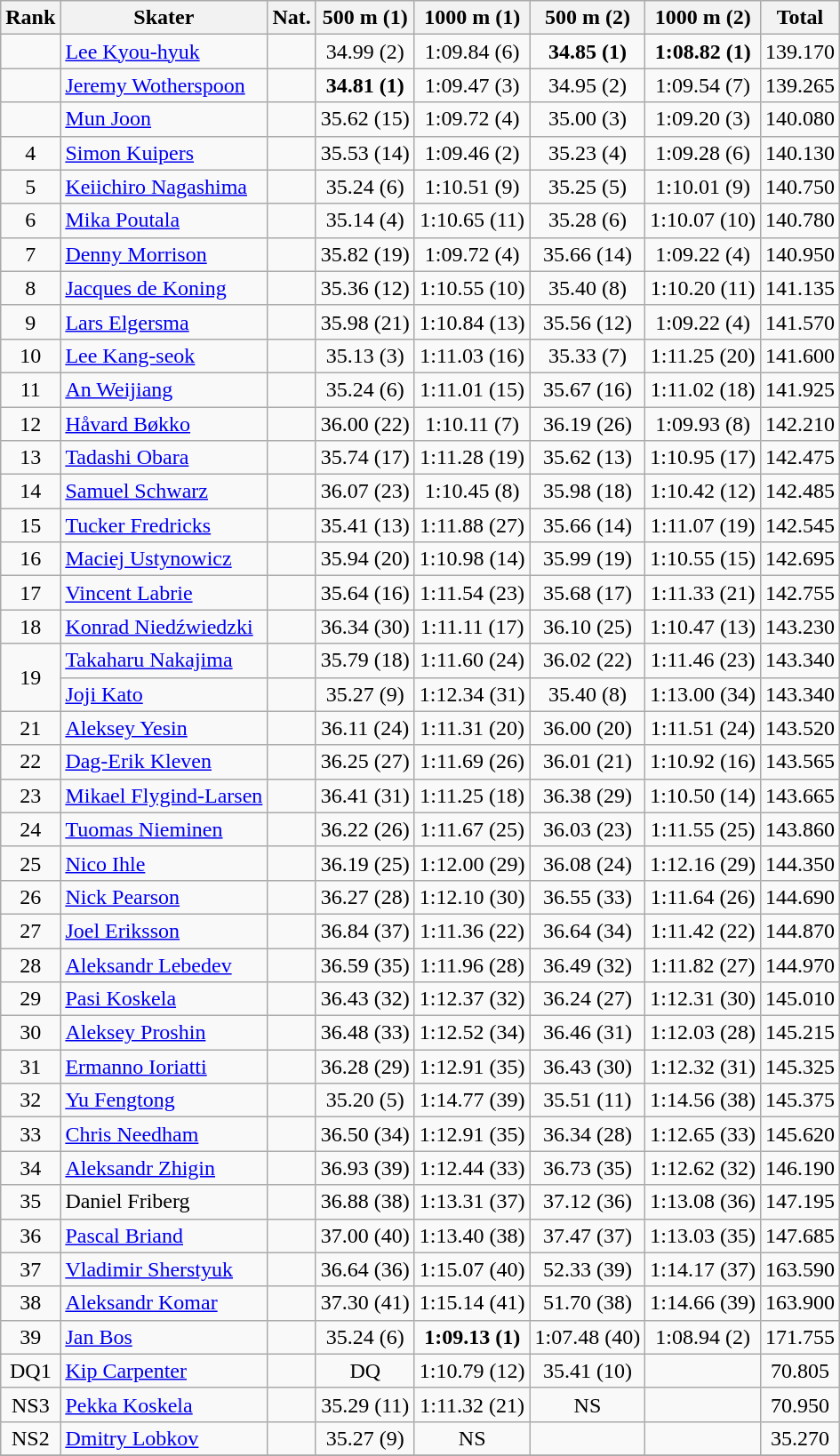<table class="wikitable sortable" style="text-align:center">
<tr>
<th>Rank</th>
<th>Skater</th>
<th>Nat.</th>
<th>500 m (1)</th>
<th>1000 m (1)</th>
<th>500 m (2)</th>
<th>1000 m (2)</th>
<th>Total</th>
</tr>
<tr>
<td></td>
<td align=left><a href='#'>Lee Kyou-hyuk</a></td>
<td></td>
<td>34.99 (2)</td>
<td>1:09.84 (6)</td>
<td><strong>34.85 (1)</strong></td>
<td><strong>1:08.82 (1)</strong></td>
<td>139.170</td>
</tr>
<tr>
<td></td>
<td align=left><a href='#'>Jeremy Wotherspoon</a></td>
<td></td>
<td><strong>34.81 (1)</strong></td>
<td>1:09.47 (3)</td>
<td>34.95 (2)</td>
<td>1:09.54 (7)</td>
<td>139.265</td>
</tr>
<tr>
<td></td>
<td align=left><a href='#'>Mun Joon</a></td>
<td></td>
<td>35.62 (15)</td>
<td>1:09.72 (4)</td>
<td>35.00 (3)</td>
<td>1:09.20 (3)</td>
<td>140.080</td>
</tr>
<tr>
<td>4</td>
<td align=left><a href='#'>Simon Kuipers</a></td>
<td></td>
<td>35.53 (14)</td>
<td>1:09.46 (2)</td>
<td>35.23 (4)</td>
<td>1:09.28 (6)</td>
<td>140.130</td>
</tr>
<tr>
<td>5</td>
<td align=left><a href='#'>Keiichiro Nagashima</a></td>
<td></td>
<td>35.24 (6)</td>
<td>1:10.51 (9)</td>
<td>35.25 (5)</td>
<td>1:10.01 (9)</td>
<td>140.750</td>
</tr>
<tr>
<td>6</td>
<td align=left><a href='#'>Mika Poutala</a></td>
<td></td>
<td>35.14 (4)</td>
<td>1:10.65 (11)</td>
<td>35.28 (6)</td>
<td>1:10.07 (10)</td>
<td>140.780</td>
</tr>
<tr>
<td>7</td>
<td align=left><a href='#'>Denny Morrison</a></td>
<td></td>
<td>35.82 (19)</td>
<td>1:09.72 (4)</td>
<td>35.66 (14)</td>
<td>1:09.22 (4)</td>
<td>140.950</td>
</tr>
<tr>
<td>8</td>
<td align=left><a href='#'>Jacques de Koning</a></td>
<td></td>
<td>35.36 (12)</td>
<td>1:10.55 (10)</td>
<td>35.40 (8)</td>
<td>1:10.20 (11)</td>
<td>141.135</td>
</tr>
<tr>
<td>9</td>
<td align=left><a href='#'>Lars Elgersma</a></td>
<td></td>
<td>35.98 (21)</td>
<td>1:10.84 (13)</td>
<td>35.56 (12)</td>
<td>1:09.22 (4)</td>
<td>141.570</td>
</tr>
<tr>
<td>10</td>
<td align=left><a href='#'>Lee Kang-seok</a></td>
<td></td>
<td>35.13 (3)</td>
<td>1:11.03 (16)</td>
<td>35.33 (7)</td>
<td>1:11.25 (20)</td>
<td>141.600</td>
</tr>
<tr>
<td>11</td>
<td align=left><a href='#'>An Weijiang</a></td>
<td></td>
<td>35.24 (6)</td>
<td>1:11.01 (15)</td>
<td>35.67 (16)</td>
<td>1:11.02 (18)</td>
<td>141.925</td>
</tr>
<tr>
<td>12</td>
<td align=left><a href='#'>Håvard Bøkko</a></td>
<td></td>
<td>36.00 (22)</td>
<td>1:10.11 (7)</td>
<td>36.19 (26)</td>
<td>1:09.93 (8)</td>
<td>142.210</td>
</tr>
<tr>
<td>13</td>
<td align=left><a href='#'>Tadashi Obara</a></td>
<td></td>
<td>35.74 (17)</td>
<td>1:11.28 (19)</td>
<td>35.62 (13)</td>
<td>1:10.95 (17)</td>
<td>142.475</td>
</tr>
<tr>
<td>14</td>
<td align=left><a href='#'>Samuel Schwarz</a></td>
<td></td>
<td>36.07 (23)</td>
<td>1:10.45 (8)</td>
<td>35.98 (18)</td>
<td>1:10.42 (12)</td>
<td>142.485</td>
</tr>
<tr>
<td>15</td>
<td align=left><a href='#'>Tucker Fredricks</a></td>
<td></td>
<td>35.41 (13)</td>
<td>1:11.88 (27)</td>
<td>35.66 (14)</td>
<td>1:11.07 (19)</td>
<td>142.545</td>
</tr>
<tr>
<td>16</td>
<td align=left><a href='#'>Maciej Ustynowicz</a></td>
<td></td>
<td>35.94 (20)</td>
<td>1:10.98 (14)</td>
<td>35.99 (19)</td>
<td>1:10.55 (15)</td>
<td>142.695</td>
</tr>
<tr>
<td>17</td>
<td align=left><a href='#'>Vincent Labrie</a></td>
<td></td>
<td>35.64 (16)</td>
<td>1:11.54 (23)</td>
<td>35.68 (17)</td>
<td>1:11.33 (21)</td>
<td>142.755</td>
</tr>
<tr>
<td>18</td>
<td align=left><a href='#'>Konrad Niedźwiedzki</a></td>
<td></td>
<td>36.34 (30)</td>
<td>1:11.11 (17)</td>
<td>36.10 (25)</td>
<td>1:10.47 (13)</td>
<td>143.230</td>
</tr>
<tr>
<td rowspan=2>19</td>
<td align=left><a href='#'>Takaharu Nakajima</a></td>
<td></td>
<td>35.79 (18)</td>
<td>1:11.60 (24)</td>
<td>36.02 (22)</td>
<td>1:11.46 (23)</td>
<td>143.340</td>
</tr>
<tr>
<td align=left><a href='#'>Joji Kato</a></td>
<td></td>
<td>35.27 (9)</td>
<td>1:12.34 (31)</td>
<td>35.40 (8)</td>
<td>1:13.00 (34)</td>
<td>143.340</td>
</tr>
<tr>
<td>21</td>
<td align=left><a href='#'>Aleksey Yesin</a></td>
<td></td>
<td>36.11 (24)</td>
<td>1:11.31 (20)</td>
<td>36.00 (20)</td>
<td>1:11.51 (24)</td>
<td>143.520</td>
</tr>
<tr>
<td>22</td>
<td align=left><a href='#'>Dag-Erik Kleven</a></td>
<td></td>
<td>36.25 (27)</td>
<td>1:11.69 (26)</td>
<td>36.01 (21)</td>
<td>1:10.92 (16)</td>
<td>143.565</td>
</tr>
<tr>
<td>23</td>
<td align=left><a href='#'>Mikael Flygind-Larsen</a></td>
<td></td>
<td>36.41 (31)</td>
<td>1:11.25 (18)</td>
<td>36.38 (29)</td>
<td>1:10.50 (14)</td>
<td>143.665</td>
</tr>
<tr>
<td>24</td>
<td align=left><a href='#'>Tuomas Nieminen</a></td>
<td></td>
<td>36.22 (26)</td>
<td>1:11.67 (25)</td>
<td>36.03 (23)</td>
<td>1:11.55 (25)</td>
<td>143.860</td>
</tr>
<tr>
<td>25</td>
<td align=left><a href='#'>Nico Ihle</a></td>
<td></td>
<td>36.19 (25)</td>
<td>1:12.00 (29)</td>
<td>36.08 (24)</td>
<td>1:12.16 (29)</td>
<td>144.350</td>
</tr>
<tr>
<td>26</td>
<td align=left><a href='#'>Nick Pearson</a></td>
<td></td>
<td>36.27 (28)</td>
<td>1:12.10 (30)</td>
<td>36.55 (33)</td>
<td>1:11.64 (26)</td>
<td>144.690</td>
</tr>
<tr>
<td>27</td>
<td align=left><a href='#'>Joel Eriksson</a></td>
<td></td>
<td>36.84 (37)</td>
<td>1:11.36 (22)</td>
<td>36.64 (34)</td>
<td>1:11.42 (22)</td>
<td>144.870</td>
</tr>
<tr>
<td>28</td>
<td align=left><a href='#'>Aleksandr Lebedev</a></td>
<td></td>
<td>36.59 (35)</td>
<td>1:11.96 (28)</td>
<td>36.49 (32)</td>
<td>1:11.82 (27)</td>
<td>144.970</td>
</tr>
<tr>
<td>29</td>
<td align=left><a href='#'>Pasi Koskela</a></td>
<td></td>
<td>36.43 (32)</td>
<td>1:12.37 (32)</td>
<td>36.24 (27)</td>
<td>1:12.31 (30)</td>
<td>145.010</td>
</tr>
<tr>
<td>30</td>
<td align=left><a href='#'>Aleksey Proshin</a></td>
<td></td>
<td>36.48 (33)</td>
<td>1:12.52 (34)</td>
<td>36.46 (31)</td>
<td>1:12.03 (28)</td>
<td>145.215</td>
</tr>
<tr>
<td>31</td>
<td align=left><a href='#'>Ermanno Ioriatti</a></td>
<td></td>
<td>36.28 (29)</td>
<td>1:12.91 (35)</td>
<td>36.43 (30)</td>
<td>1:12.32 (31)</td>
<td>145.325</td>
</tr>
<tr>
<td>32</td>
<td align=left><a href='#'>Yu Fengtong</a></td>
<td></td>
<td>35.20 (5)</td>
<td>1:14.77 (39)</td>
<td>35.51 (11)</td>
<td>1:14.56 (38)</td>
<td>145.375</td>
</tr>
<tr>
<td>33</td>
<td align=left><a href='#'>Chris Needham</a></td>
<td></td>
<td>36.50 (34)</td>
<td>1:12.91 (35)</td>
<td>36.34 (28)</td>
<td>1:12.65 (33)</td>
<td>145.620</td>
</tr>
<tr>
<td>34</td>
<td align=left><a href='#'>Aleksandr Zhigin</a></td>
<td></td>
<td>36.93 (39)</td>
<td>1:12.44 (33)</td>
<td>36.73 (35)</td>
<td>1:12.62 (32)</td>
<td>146.190</td>
</tr>
<tr>
<td>35</td>
<td align=left>Daniel Friberg</td>
<td></td>
<td>36.88 (38)</td>
<td>1:13.31 (37)</td>
<td>37.12 (36)</td>
<td>1:13.08 (36)</td>
<td>147.195</td>
</tr>
<tr>
<td>36</td>
<td align=left><a href='#'>Pascal Briand</a></td>
<td></td>
<td>37.00 (40)</td>
<td>1:13.40 (38)</td>
<td>37.47 (37)</td>
<td>1:13.03 (35)</td>
<td>147.685</td>
</tr>
<tr>
<td>37</td>
<td align=left><a href='#'>Vladimir Sherstyuk</a></td>
<td></td>
<td>36.64 (36)</td>
<td>1:15.07 (40)</td>
<td>52.33 (39)</td>
<td>1:14.17 (37)</td>
<td>163.590</td>
</tr>
<tr>
<td>38</td>
<td align=left><a href='#'>Aleksandr Komar</a></td>
<td></td>
<td>37.30 (41)</td>
<td>1:15.14 (41)</td>
<td>51.70 (38)</td>
<td>1:14.66 (39)</td>
<td>163.900</td>
</tr>
<tr>
<td>39</td>
<td align=left><a href='#'>Jan Bos</a></td>
<td></td>
<td>35.24 (6)</td>
<td><strong>1:09.13 (1)</strong></td>
<td>1:07.48 (40)</td>
<td>1:08.94 (2)</td>
<td>171.755</td>
</tr>
<tr>
<td>DQ1</td>
<td align=left><a href='#'>Kip Carpenter</a></td>
<td></td>
<td>DQ</td>
<td>1:10.79 (12)</td>
<td>35.41 (10)</td>
<td></td>
<td>70.805</td>
</tr>
<tr>
<td>NS3</td>
<td align=left><a href='#'>Pekka Koskela</a></td>
<td></td>
<td>35.29 (11)</td>
<td>1:11.32 (21)</td>
<td>NS</td>
<td></td>
<td>70.950</td>
</tr>
<tr>
<td>NS2</td>
<td align=left><a href='#'>Dmitry Lobkov</a></td>
<td></td>
<td>35.27 (9)</td>
<td>NS</td>
<td></td>
<td></td>
<td>35.270</td>
</tr>
<tr>
</tr>
</table>
